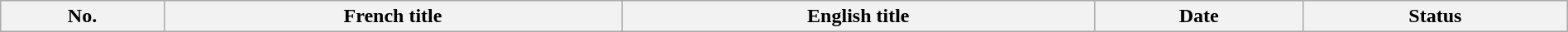<table class="wikitable plainrowheaders" width="100%">
<tr>
<th scope="col">No.</th>
<th scope="col">French title</th>
<th scope="col">English title</th>
<th scope="col">Date</th>
<th scope="col">Status<br>



</th>
</tr>
</table>
